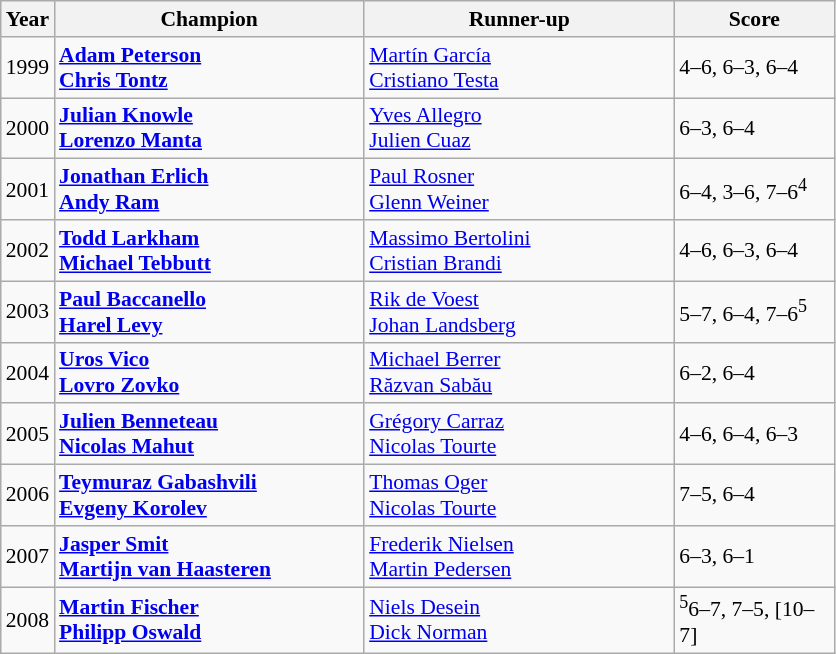<table class="wikitable" style="font-size:90%">
<tr>
<th>Year</th>
<th width="200">Champion</th>
<th width="200">Runner-up</th>
<th width="100">Score</th>
</tr>
<tr>
<td>1999</td>
<td> <strong><a href='#'>Adam Peterson</a></strong> <br>  <strong><a href='#'>Chris Tontz</a></strong></td>
<td> <a href='#'>Martín García</a> <br>  <a href='#'>Cristiano Testa</a></td>
<td>4–6, 6–3, 6–4</td>
</tr>
<tr>
<td>2000</td>
<td> <strong><a href='#'>Julian Knowle</a></strong> <br>  <strong><a href='#'>Lorenzo Manta</a></strong></td>
<td> <a href='#'>Yves Allegro</a> <br>  <a href='#'>Julien Cuaz</a></td>
<td>6–3, 6–4</td>
</tr>
<tr>
<td>2001</td>
<td> <strong><a href='#'>Jonathan Erlich</a></strong> <br>  <strong><a href='#'>Andy Ram</a></strong></td>
<td> <a href='#'>Paul Rosner</a> <br>  <a href='#'>Glenn Weiner</a></td>
<td>6–4, 3–6, 7–6<sup>4</sup></td>
</tr>
<tr>
<td>2002</td>
<td> <strong><a href='#'>Todd Larkham</a></strong> <br>  <strong><a href='#'>Michael Tebbutt</a></strong></td>
<td> <a href='#'>Massimo Bertolini</a> <br>  <a href='#'>Cristian Brandi</a></td>
<td>4–6, 6–3, 6–4</td>
</tr>
<tr>
<td>2003</td>
<td> <strong><a href='#'>Paul Baccanello</a></strong> <br>  <strong><a href='#'>Harel Levy</a></strong></td>
<td> <a href='#'>Rik de Voest</a> <br>  <a href='#'>Johan Landsberg</a></td>
<td>5–7, 6–4, 7–6<sup>5</sup></td>
</tr>
<tr>
<td>2004</td>
<td> <strong><a href='#'>Uros Vico</a></strong> <br>  <strong><a href='#'>Lovro Zovko</a></strong></td>
<td> <a href='#'>Michael Berrer</a> <br>  <a href='#'>Răzvan Sabău</a></td>
<td>6–2, 6–4</td>
</tr>
<tr>
<td>2005</td>
<td> <strong><a href='#'>Julien Benneteau</a></strong> <br>  <strong><a href='#'>Nicolas Mahut</a></strong></td>
<td> <a href='#'>Grégory Carraz</a> <br>  <a href='#'>Nicolas Tourte</a></td>
<td>4–6, 6–4, 6–3</td>
</tr>
<tr>
<td>2006</td>
<td> <strong><a href='#'>Teymuraz Gabashvili</a></strong> <br>  <strong><a href='#'>Evgeny Korolev</a></strong></td>
<td> <a href='#'>Thomas Oger</a> <br>  <a href='#'>Nicolas Tourte</a></td>
<td>7–5, 6–4</td>
</tr>
<tr>
<td>2007</td>
<td> <strong><a href='#'>Jasper Smit</a></strong> <br>  <strong><a href='#'>Martijn van Haasteren</a></strong></td>
<td> <a href='#'>Frederik Nielsen</a> <br>  <a href='#'>Martin Pedersen</a></td>
<td>6–3, 6–1</td>
</tr>
<tr>
<td>2008</td>
<td> <strong><a href='#'>Martin Fischer</a></strong> <br>  <strong><a href='#'>Philipp Oswald</a></strong></td>
<td> <a href='#'>Niels Desein</a> <br>  <a href='#'>Dick Norman</a></td>
<td><sup>5</sup>6–7, 7–5, [10–7]</td>
</tr>
</table>
